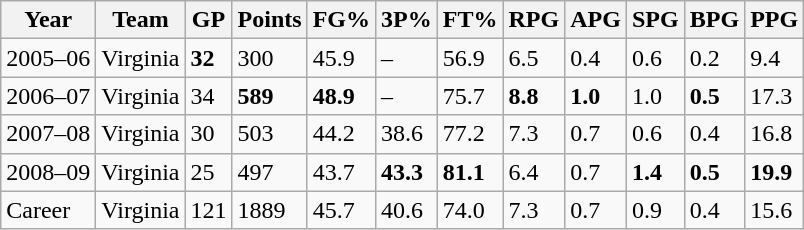<table class="wikitable">
<tr>
<th>Year</th>
<th>Team</th>
<th>GP</th>
<th>Points</th>
<th>FG%</th>
<th>3P%</th>
<th>FT%</th>
<th>RPG</th>
<th>APG</th>
<th>SPG</th>
<th>BPG</th>
<th>PPG</th>
</tr>
<tr>
<td>2005–06</td>
<td>Virginia</td>
<td><strong>32</strong></td>
<td>300</td>
<td>45.9</td>
<td>–</td>
<td>56.9</td>
<td>6.5</td>
<td>0.4</td>
<td>0.6</td>
<td>0.2</td>
<td>9.4</td>
</tr>
<tr>
<td>2006–07</td>
<td>Virginia</td>
<td>34</td>
<td><strong>589</strong></td>
<td><strong>48.9</strong></td>
<td>–</td>
<td>75.7</td>
<td><strong>8.8</strong></td>
<td><strong>1.0</strong></td>
<td>1.0</td>
<td><strong>0.5</strong></td>
<td>17.3</td>
</tr>
<tr>
<td>2007–08</td>
<td>Virginia</td>
<td>30</td>
<td>503</td>
<td>44.2</td>
<td>38.6</td>
<td>77.2</td>
<td>7.3</td>
<td>0.7</td>
<td>0.6</td>
<td>0.4</td>
<td>16.8</td>
</tr>
<tr>
<td>2008–09</td>
<td>Virginia</td>
<td>25</td>
<td>497</td>
<td>43.7</td>
<td><strong>43.3</strong></td>
<td><strong>81.1</strong></td>
<td>6.4</td>
<td>0.7</td>
<td><strong>1.4</strong></td>
<td><strong>0.5</strong></td>
<td><strong>19.9</strong></td>
</tr>
<tr>
<td>Career</td>
<td>Virginia</td>
<td>121</td>
<td>1889</td>
<td>45.7</td>
<td>40.6</td>
<td>74.0</td>
<td>7.3</td>
<td>0.7</td>
<td>0.9</td>
<td>0.4</td>
<td>15.6</td>
</tr>
</table>
